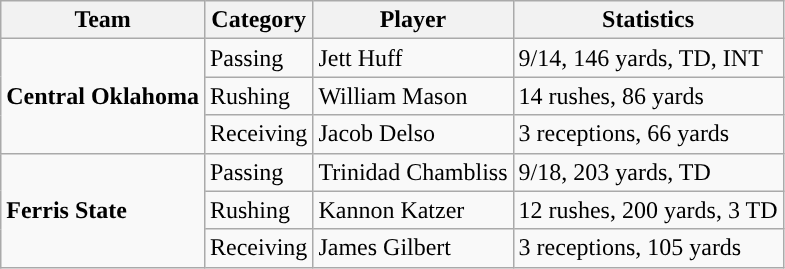<table class="wikitable" style="float: left;">
<tr>
<th>Team</th>
<th>Category</th>
<th>Player</th>
<th>Statistics</th>
</tr>
<tr>
<td rowspan=3><strong>Central Oklahoma</strong></td>
<td>Passing</td>
<td>Jett Huff</td>
<td>9/14, 146 yards, TD, INT</td>
</tr>
<tr>
<td>Rushing</td>
<td>William Mason</td>
<td>14 rushes, 86 yards</td>
</tr>
<tr>
<td>Receiving</td>
<td>Jacob Delso</td>
<td>3 receptions, 66 yards</td>
</tr>
<tr>
<td rowspan=3><strong>Ferris State</strong></td>
<td>Passing</td>
<td>Trinidad Chambliss</td>
<td>9/18, 203 yards, TD</td>
</tr>
<tr>
<td>Rushing</td>
<td>Kannon Katzer</td>
<td>12 rushes, 200 yards, 3 TD</td>
</tr>
<tr>
<td>Receiving</td>
<td>James Gilbert</td>
<td>3 receptions, 105 yards</td>
</tr>
</table>
